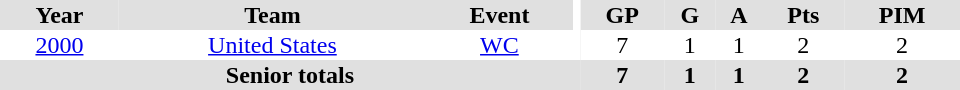<table border="0" cellpadding="1" cellspacing="0" ID="Table3" style="text-align:center; width:40em">
<tr bgcolor="#e0e0e0">
<th>Year</th>
<th>Team</th>
<th>Event</th>
<th rowspan="102" bgcolor="#ffffff"></th>
<th>GP</th>
<th>G</th>
<th>A</th>
<th>Pts</th>
<th>PIM</th>
</tr>
<tr>
<td><a href='#'>2000</a></td>
<td><a href='#'>United States</a></td>
<td><a href='#'>WC</a></td>
<td>7</td>
<td>1</td>
<td>1</td>
<td>2</td>
<td>2</td>
</tr>
<tr bgcolor="#e0e0e0">
<th colspan="4">Senior totals</th>
<th>7</th>
<th>1</th>
<th>1</th>
<th>2</th>
<th>2</th>
</tr>
</table>
